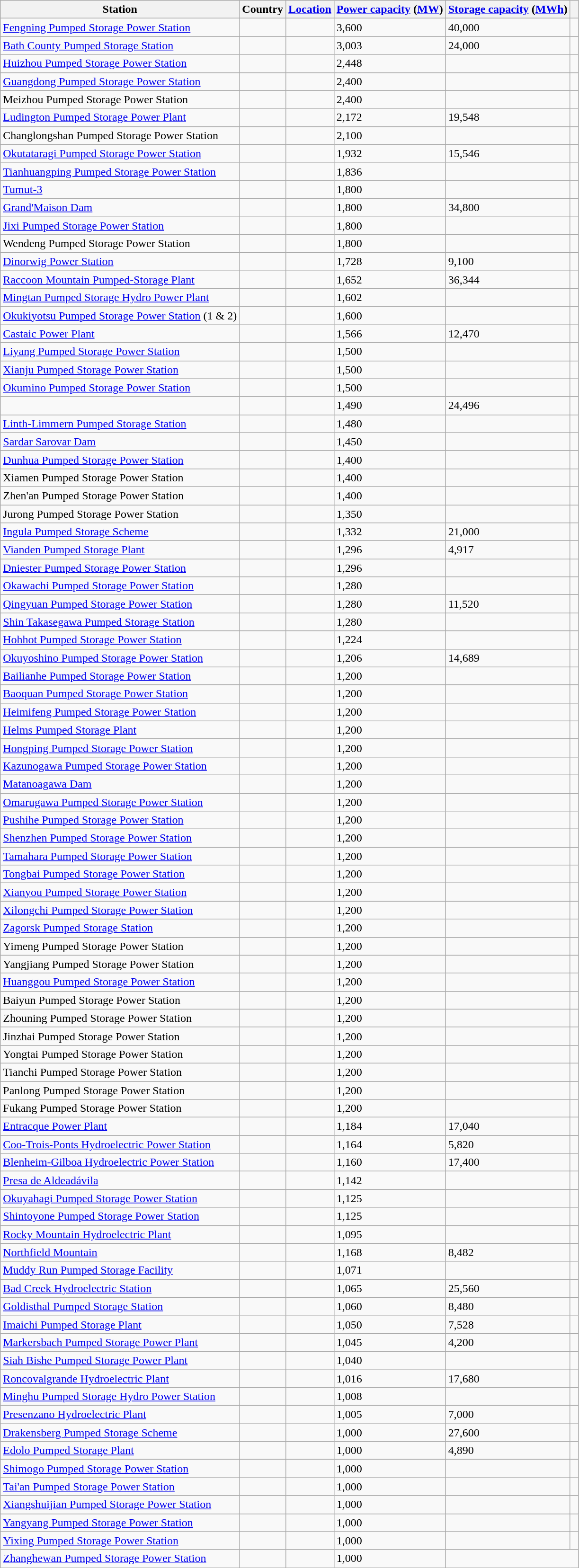<table class="wikitable sortable static-row-numbers sticky-header">
<tr>
<th>Station</th>
<th>Country</th>
<th><a href='#'>Location</a></th>
<th><a href='#'>Power capacity</a> (<a href='#'>MW</a>)</th>
<th><a href='#'>Storage capacity</a> (<a href='#'>MWh</a>)</th>
<th></th>
</tr>
<tr>
<td><a href='#'>Fengning Pumped Storage Power Station</a></td>
<td></td>
<td></td>
<td>3,600</td>
<td>40,000</td>
<td></td>
</tr>
<tr>
<td><a href='#'>Bath County Pumped Storage Station</a></td>
<td></td>
<td></td>
<td>3,003</td>
<td>24,000</td>
<td></td>
</tr>
<tr>
<td><a href='#'>Huizhou Pumped Storage Power Station</a></td>
<td></td>
<td></td>
<td>2,448</td>
<td></td>
<td></td>
</tr>
<tr>
<td><a href='#'>Guangdong Pumped Storage Power Station</a></td>
<td></td>
<td></td>
<td>2,400</td>
<td></td>
<td></td>
</tr>
<tr>
<td>Meizhou Pumped Storage Power Station</td>
<td></td>
<td></td>
<td>2,400</td>
<td></td>
<td></td>
</tr>
<tr>
<td><a href='#'>Ludington Pumped Storage Power Plant</a></td>
<td></td>
<td></td>
<td>2,172</td>
<td>19,548</td>
<td></td>
</tr>
<tr>
<td>Changlongshan Pumped Storage Power Station</td>
<td></td>
<td></td>
<td>2,100</td>
<td></td>
<td></td>
</tr>
<tr>
<td><a href='#'>Okutataragi Pumped Storage Power Station</a></td>
<td></td>
<td></td>
<td>1,932</td>
<td>15,546</td>
<td></td>
</tr>
<tr>
<td><a href='#'>Tianhuangping Pumped Storage Power Station</a></td>
<td></td>
<td></td>
<td>1,836</td>
<td></td>
<td></td>
</tr>
<tr>
<td><a href='#'>Tumut-3</a></td>
<td></td>
<td></td>
<td>1,800</td>
<td></td>
<td></td>
</tr>
<tr>
<td><a href='#'>Grand'Maison Dam</a></td>
<td></td>
<td></td>
<td>1,800</td>
<td>34,800</td>
<td></td>
</tr>
<tr>
<td><a href='#'>Jixi Pumped Storage Power Station</a></td>
<td></td>
<td></td>
<td>1,800</td>
<td></td>
<td></td>
</tr>
<tr>
<td>Wendeng Pumped Storage Power Station</td>
<td></td>
<td></td>
<td>1,800</td>
<td></td>
<td></td>
</tr>
<tr>
<td><a href='#'>Dinorwig Power Station</a></td>
<td></td>
<td></td>
<td>1,728</td>
<td>9,100</td>
<td> </td>
</tr>
<tr>
<td><a href='#'>Raccoon Mountain Pumped-Storage Plant</a></td>
<td></td>
<td></td>
<td>1,652</td>
<td>36,344</td>
<td> </td>
</tr>
<tr>
<td><a href='#'>Mingtan Pumped Storage Hydro Power Plant</a></td>
<td></td>
<td></td>
<td>1,602</td>
<td></td>
<td></td>
</tr>
<tr>
<td><a href='#'>Okukiyotsu Pumped Storage Power Station</a> (1 & 2)</td>
<td></td>
<td></td>
<td>1,600</td>
<td></td>
<td></td>
</tr>
<tr>
<td><a href='#'>Castaic Power Plant</a></td>
<td></td>
<td></td>
<td>1,566</td>
<td>12,470</td>
<td> </td>
</tr>
<tr>
<td><a href='#'>Liyang Pumped Storage Power Station</a></td>
<td></td>
<td></td>
<td>1,500</td>
<td></td>
<td></td>
</tr>
<tr>
<td><a href='#'>Xianju Pumped Storage Power Station</a></td>
<td></td>
<td></td>
<td>1,500</td>
<td></td>
<td></td>
</tr>
<tr>
<td><a href='#'>Okumino Pumped Storage Power Station</a></td>
<td></td>
<td></td>
<td>1,500</td>
<td></td>
<td></td>
</tr>
<tr>
<td></td>
<td></td>
<td></td>
<td>1,490</td>
<td>24,496</td>
<td></td>
</tr>
<tr>
<td><a href='#'>Linth-Limmern Pumped Storage Station</a></td>
<td></td>
<td></td>
<td>1,480</td>
<td></td>
<td></td>
</tr>
<tr>
<td><a href='#'>Sardar Sarovar Dam</a></td>
<td></td>
<td></td>
<td>1,450</td>
<td></td>
<td></td>
</tr>
<tr>
<td><a href='#'>Dunhua Pumped Storage Power Station</a></td>
<td></td>
<td></td>
<td>1,400</td>
<td></td>
<td></td>
</tr>
<tr>
<td>Xiamen Pumped Storage Power Station</td>
<td></td>
<td></td>
<td>1,400</td>
<td></td>
<td></td>
</tr>
<tr>
<td>Zhen'an Pumped Storage Power Station</td>
<td></td>
<td></td>
<td>1,400</td>
<td></td>
<td></td>
</tr>
<tr>
<td>Jurong Pumped Storage Power Station</td>
<td></td>
<td></td>
<td>1,350</td>
<td></td>
<td></td>
</tr>
<tr>
<td><a href='#'>Ingula Pumped Storage Scheme</a></td>
<td></td>
<td></td>
<td>1,332</td>
<td>21,000</td>
<td></td>
</tr>
<tr>
<td><a href='#'>Vianden Pumped Storage Plant</a></td>
<td></td>
<td></td>
<td>1,296</td>
<td>4,917</td>
<td></td>
</tr>
<tr>
<td><a href='#'>Dniester Pumped Storage Power Station</a></td>
<td></td>
<td></td>
<td>1,296</td>
<td></td>
<td></td>
</tr>
<tr>
<td><a href='#'>Okawachi Pumped Storage Power Station</a></td>
<td></td>
<td></td>
<td>1,280</td>
<td></td>
<td></td>
</tr>
<tr>
<td><a href='#'>Qingyuan Pumped Storage Power Station</a></td>
<td></td>
<td></td>
<td>1,280</td>
<td>11,520</td>
<td></td>
</tr>
<tr>
<td><a href='#'>Shin Takasegawa Pumped Storage Station</a></td>
<td></td>
<td></td>
<td>1,280</td>
<td></td>
<td></td>
</tr>
<tr>
<td><a href='#'>Hohhot Pumped Storage Power Station</a></td>
<td></td>
<td></td>
<td>1,224</td>
<td></td>
<td></td>
</tr>
<tr>
<td><a href='#'>Okuyoshino Pumped Storage Power Station</a></td>
<td></td>
<td></td>
<td>1,206</td>
<td>14,689</td>
<td></td>
</tr>
<tr>
<td><a href='#'>Bailianhe Pumped Storage Power Station</a></td>
<td></td>
<td></td>
<td>1,200</td>
<td></td>
<td></td>
</tr>
<tr>
<td><a href='#'>Baoquan Pumped Storage Power Station</a></td>
<td></td>
<td></td>
<td>1,200</td>
<td></td>
<td></td>
</tr>
<tr>
<td><a href='#'>Heimifeng Pumped Storage Power Station</a></td>
<td></td>
<td></td>
<td>1,200</td>
<td></td>
<td></td>
</tr>
<tr>
<td><a href='#'>Helms Pumped Storage Plant</a></td>
<td></td>
<td></td>
<td>1,200</td>
<td></td>
<td></td>
</tr>
<tr>
<td><a href='#'>Hongping Pumped Storage Power Station</a></td>
<td></td>
<td></td>
<td>1,200</td>
<td></td>
<td></td>
</tr>
<tr>
<td><a href='#'>Kazunogawa Pumped Storage Power Station</a></td>
<td></td>
<td></td>
<td>1,200</td>
<td></td>
<td></td>
</tr>
<tr>
<td><a href='#'>Matanoagawa Dam</a></td>
<td></td>
<td></td>
<td>1,200</td>
<td></td>
<td></td>
</tr>
<tr>
<td><a href='#'>Omarugawa Pumped Storage Power Station</a></td>
<td></td>
<td></td>
<td>1,200</td>
<td></td>
<td></td>
</tr>
<tr>
<td><a href='#'>Pushihe Pumped Storage Power Station</a></td>
<td></td>
<td></td>
<td>1,200</td>
<td></td>
<td></td>
</tr>
<tr>
<td><a href='#'>Shenzhen Pumped Storage Power Station</a></td>
<td></td>
<td></td>
<td>1,200</td>
<td></td>
<td></td>
</tr>
<tr>
<td><a href='#'>Tamahara Pumped Storage Power Station</a></td>
<td></td>
<td></td>
<td>1,200</td>
<td></td>
<td></td>
</tr>
<tr>
<td><a href='#'>Tongbai Pumped Storage Power Station</a></td>
<td></td>
<td></td>
<td>1,200</td>
<td></td>
<td></td>
</tr>
<tr>
<td><a href='#'>Xianyou Pumped Storage Power Station</a></td>
<td></td>
<td></td>
<td>1,200</td>
<td></td>
<td></td>
</tr>
<tr>
<td><a href='#'>Xilongchi Pumped Storage Power Station</a></td>
<td></td>
<td></td>
<td>1,200</td>
<td></td>
<td></td>
</tr>
<tr>
<td><a href='#'>Zagorsk Pumped Storage Station</a></td>
<td></td>
<td></td>
<td>1,200</td>
<td></td>
<td></td>
</tr>
<tr>
<td>Yimeng Pumped Storage Power Station</td>
<td></td>
<td></td>
<td>1,200</td>
<td></td>
<td></td>
</tr>
<tr>
<td>Yangjiang Pumped Storage Power Station</td>
<td></td>
<td></td>
<td>1,200</td>
<td></td>
<td></td>
</tr>
<tr>
<td><a href='#'>Huanggou Pumped Storage Power Station</a></td>
<td></td>
<td></td>
<td>1,200</td>
<td></td>
<td></td>
</tr>
<tr>
<td>Baiyun Pumped Storage Power Station</td>
<td></td>
<td></td>
<td>1,200</td>
<td></td>
<td></td>
</tr>
<tr>
<td>Zhouning Pumped Storage Power Station</td>
<td></td>
<td></td>
<td>1,200</td>
<td></td>
<td></td>
</tr>
<tr>
<td>Jinzhai Pumped Storage Power Station</td>
<td></td>
<td></td>
<td>1,200</td>
<td></td>
<td></td>
</tr>
<tr>
<td>Yongtai Pumped Storage Power Station</td>
<td></td>
<td></td>
<td>1,200</td>
<td></td>
<td></td>
</tr>
<tr>
<td>Tianchi Pumped Storage Power Station</td>
<td></td>
<td></td>
<td>1,200</td>
<td></td>
<td></td>
</tr>
<tr>
<td>Panlong Pumped Storage Power Station</td>
<td></td>
<td></td>
<td>1,200</td>
<td></td>
<td></td>
</tr>
<tr>
<td>Fukang Pumped Storage Power Station</td>
<td></td>
<td></td>
<td>1,200</td>
<td></td>
<td></td>
</tr>
<tr>
<td><a href='#'>Entracque Power Plant</a></td>
<td></td>
<td></td>
<td>1,184</td>
<td>17,040</td>
<td></td>
</tr>
<tr>
<td><a href='#'>Coo-Trois-Ponts Hydroelectric Power Station</a></td>
<td></td>
<td></td>
<td>1,164</td>
<td>5,820</td>
<td></td>
</tr>
<tr>
<td><a href='#'>Blenheim-Gilboa Hydroelectric Power Station</a></td>
<td></td>
<td></td>
<td>1,160</td>
<td>17,400</td>
<td></td>
</tr>
<tr>
<td><a href='#'>Presa de Aldeadávila</a></td>
<td></td>
<td></td>
<td>1,142</td>
<td></td>
<td></td>
</tr>
<tr>
<td><a href='#'>Okuyahagi Pumped Storage Power Station</a></td>
<td></td>
<td></td>
<td>1,125</td>
<td></td>
<td></td>
</tr>
<tr>
<td><a href='#'>Shintoyone Pumped Storage Power Station</a></td>
<td></td>
<td></td>
<td>1,125</td>
<td></td>
<td></td>
</tr>
<tr>
<td><a href='#'>Rocky Mountain Hydroelectric Plant</a></td>
<td></td>
<td></td>
<td>1,095</td>
<td></td>
<td></td>
</tr>
<tr>
<td><a href='#'>Northfield Mountain</a></td>
<td></td>
<td></td>
<td>1,168</td>
<td>8,482</td>
<td> </td>
</tr>
<tr>
<td><a href='#'>Muddy Run Pumped Storage Facility</a></td>
<td></td>
<td></td>
<td>1,071</td>
<td></td>
<td></td>
</tr>
<tr>
<td><a href='#'>Bad Creek Hydroelectric Station</a></td>
<td></td>
<td></td>
<td>1,065</td>
<td>25,560</td>
<td></td>
</tr>
<tr>
<td><a href='#'>Goldisthal Pumped Storage Station</a></td>
<td></td>
<td></td>
<td>1,060</td>
<td>8,480</td>
<td></td>
</tr>
<tr>
<td><a href='#'>Imaichi Pumped Storage Plant</a></td>
<td></td>
<td></td>
<td>1,050</td>
<td>7,528</td>
<td></td>
</tr>
<tr>
<td><a href='#'>Markersbach Pumped Storage Power Plant</a></td>
<td></td>
<td></td>
<td>1,045</td>
<td>4,200</td>
<td></td>
</tr>
<tr>
<td><a href='#'>Siah Bishe Pumped Storage Power Plant</a></td>
<td></td>
<td></td>
<td>1,040</td>
<td></td>
<td></td>
</tr>
<tr>
<td><a href='#'>Roncovalgrande Hydroelectric Plant</a></td>
<td></td>
<td></td>
<td>1,016</td>
<td>17,680</td>
<td></td>
</tr>
<tr>
<td><a href='#'>Minghu Pumped Storage Hydro Power Station</a></td>
<td></td>
<td></td>
<td>1,008</td>
<td></td>
<td></td>
</tr>
<tr>
<td><a href='#'>Presenzano Hydroelectric Plant</a></td>
<td></td>
<td></td>
<td>1,005</td>
<td>7,000</td>
<td></td>
</tr>
<tr>
<td><a href='#'>Drakensberg Pumped Storage Scheme</a></td>
<td></td>
<td></td>
<td>1,000</td>
<td>27,600</td>
<td></td>
</tr>
<tr>
<td><a href='#'>Edolo Pumped Storage Plant</a></td>
<td></td>
<td></td>
<td>1,000</td>
<td>4,890</td>
<td></td>
</tr>
<tr>
<td><a href='#'>Shimogo Pumped Storage Power Station</a></td>
<td></td>
<td></td>
<td>1,000</td>
<td></td>
<td></td>
</tr>
<tr>
<td><a href='#'>Tai'an Pumped Storage Power Station</a></td>
<td></td>
<td></td>
<td>1,000</td>
<td></td>
<td></td>
</tr>
<tr>
<td><a href='#'>Xiangshuijian Pumped Storage Power Station</a></td>
<td></td>
<td></td>
<td>1,000</td>
<td></td>
<td></td>
</tr>
<tr>
<td><a href='#'>Yangyang Pumped Storage Power Station</a></td>
<td></td>
<td></td>
<td>1,000</td>
<td></td>
<td></td>
</tr>
<tr>
<td><a href='#'>Yixing Pumped Storage Power Station</a></td>
<td></td>
<td></td>
<td>1,000</td>
<td></td>
<td></td>
</tr>
<tr>
<td><a href='#'>Zhanghewan Pumped Storage Power Station</a></td>
<td></td>
<td></td>
<td>1,000</td>
</tr>
</table>
